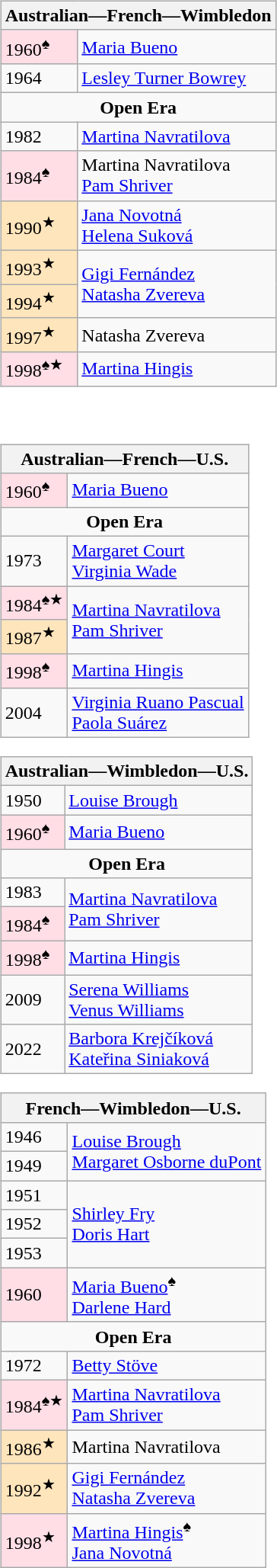<table>
<tr valign=top>
<td><br><table class="wikitable nowrap">
<tr>
<th colspan="2">Australian—French—Wimbledon</th>
</tr>
<tr>
<td bgcolor=ffdee6>1960<sup>♠</sup></td>
<td> <a href='#'>Maria Bueno</a></td>
</tr>
<tr>
<td>1964</td>
<td> <a href='#'>Lesley Turner Bowrey</a></td>
</tr>
<tr>
<td colspan="2" align=center><strong>Open Era</strong></td>
</tr>
<tr>
<td>1982</td>
<td> <a href='#'>Martina Navratilova</a></td>
</tr>
<tr>
<td bgcolor=ffdee6>1984<sup>♠</sup></td>
<td> Martina Navratilova<br> <a href='#'>Pam Shriver</a></td>
</tr>
<tr>
<td bgcolor=ffe5bc>1990<sup>★</sup></td>
<td> <a href='#'>Jana Novotná</a><br> <a href='#'>Helena Suková</a></td>
</tr>
<tr>
<td bgcolor=ffe5bc>1993<sup>★</sup></td>
<td rowspan="2"> <a href='#'>Gigi Fernández</a><br> <a href='#'>Natasha Zvereva</a></td>
</tr>
<tr>
<td bgcolor=ffe5bc>1994<sup>★</sup></td>
</tr>
<tr>
<td bgcolor=ffe5bc>1997<sup>★</sup></td>
<td> Natasha Zvereva</td>
</tr>
<tr>
<td bgcolor=ffdee6>1998<sup>♠★</sup></td>
<td> <a href='#'>Martina Hingis</a></td>
</tr>
</table>
<br><table class="wikitable nowrap">
<tr>
<th colspan="2">Australian—French—U.S.</th>
</tr>
<tr>
<td bgcolor=ffdee6>1960<sup>♠</sup></td>
<td> <a href='#'>Maria Bueno</a></td>
</tr>
<tr>
<td colspan="2" align=center><strong>Open Era</strong></td>
</tr>
<tr>
<td>1973</td>
<td> <a href='#'>Margaret Court</a><br> <a href='#'>Virginia Wade</a></td>
</tr>
<tr>
<td bgcolor=ffdee6>1984<sup>♠★</sup></td>
<td rowspan="2"> <a href='#'>Martina Navratilova</a><br> <a href='#'>Pam Shriver</a></td>
</tr>
<tr>
<td bgcolor=ffe5bc>1987<sup>★</sup></td>
</tr>
<tr>
<td bgcolor=ffdee6>1998<sup>♠</sup></td>
<td> <a href='#'>Martina Hingis</a></td>
</tr>
<tr>
<td>2004</td>
<td> <a href='#'>Virginia Ruano Pascual</a> <br>  <a href='#'>Paola Suárez</a></td>
</tr>
</table>
<table class="wikitable nowrap">
<tr>
<th colspan="2">Australian—Wimbledon—U.S.</th>
</tr>
<tr>
<td>1950</td>
<td> <a href='#'>Louise Brough</a></td>
</tr>
<tr>
<td bgcolor=ffdee6>1960<sup>♠</sup></td>
<td> <a href='#'>Maria Bueno</a></td>
</tr>
<tr>
<td colspan="2" align=center><strong>Open Era</strong></td>
</tr>
<tr>
<td>1983</td>
<td rowspan=2> <a href='#'>Martina Navratilova</a><br> <a href='#'>Pam Shriver</a></td>
</tr>
<tr>
<td bgcolor=ffdee6>1984<sup>♠</sup></td>
</tr>
<tr>
<td bgcolor=ffdee6>1998<sup>♠</sup></td>
<td> <a href='#'>Martina Hingis</a></td>
</tr>
<tr>
<td>2009</td>
<td> <a href='#'>Serena Williams</a><br> <a href='#'>Venus Williams</a></td>
</tr>
<tr>
<td>2022</td>
<td> <a href='#'>Barbora Krejčíková</a><br> <a href='#'>Kateřina Siniaková</a></td>
</tr>
</table>
<table class="wikitable nowrap">
<tr>
<th colspan="2">French—Wimbledon—U.S.</th>
</tr>
<tr>
<td>1946</td>
<td rowspan=2> <a href='#'>Louise Brough</a><br> <a href='#'>Margaret Osborne duPont</a></td>
</tr>
<tr>
<td>1949</td>
</tr>
<tr>
<td>1951</td>
<td rowspan=3> <a href='#'>Shirley Fry</a><br> <a href='#'>Doris Hart</a></td>
</tr>
<tr>
<td>1952</td>
</tr>
<tr>
<td>1953</td>
</tr>
<tr>
<td bgcolor=ffdee6>1960</td>
<td> <a href='#'>Maria Bueno</a><sup>♠</sup><br> <a href='#'>Darlene Hard</a></td>
</tr>
<tr>
<td colspan="2" align=center><strong>Open Era</strong></td>
</tr>
<tr>
<td>1972</td>
<td> <a href='#'>Betty Stöve</a></td>
</tr>
<tr>
<td bgcolor=ffdee6>1984<sup>♠★</sup></td>
<td> <a href='#'>Martina Navratilova</a><br> <a href='#'>Pam Shriver</a></td>
</tr>
<tr>
<td bgcolor=ffe5bc>1986<sup>★</sup></td>
<td> Martina Navratilova</td>
</tr>
<tr>
<td bgcolor=ffe5bc>1992<sup>★</sup></td>
<td> <a href='#'>Gigi Fernández</a><br> <a href='#'>Natasha Zvereva</a></td>
</tr>
<tr>
<td bgcolor=ffdee6>1998<sup>★</sup></td>
<td> <a href='#'>Martina Hingis</a><sup>♠</sup><br> <a href='#'>Jana Novotná</a></td>
</tr>
</table>
</td>
</tr>
</table>
